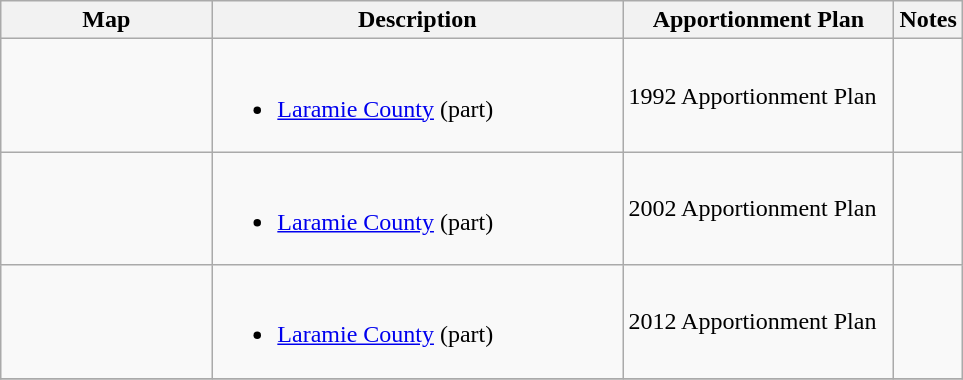<table class="wikitable sortable">
<tr>
<th style="width:100pt;">Map</th>
<th style="width:200pt;">Description</th>
<th style="width:130pt;">Apportionment Plan</th>
<th style="width:15pt;">Notes</th>
</tr>
<tr>
<td></td>
<td><br><ul><li><a href='#'>Laramie County</a> (part)</li></ul></td>
<td>1992 Apportionment Plan</td>
<td></td>
</tr>
<tr>
<td></td>
<td><br><ul><li><a href='#'>Laramie County</a> (part)</li></ul></td>
<td>2002 Apportionment Plan</td>
<td></td>
</tr>
<tr>
<td></td>
<td><br><ul><li><a href='#'>Laramie County</a> (part)</li></ul></td>
<td>2012 Apportionment Plan</td>
<td></td>
</tr>
<tr>
</tr>
</table>
